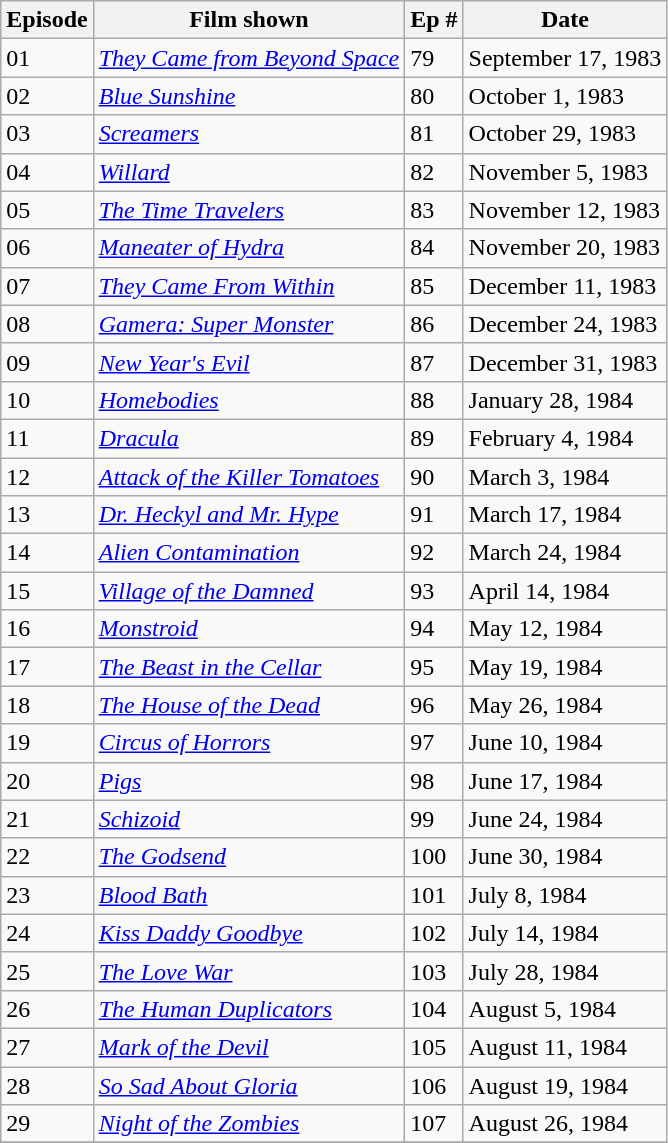<table class="wikitable sortable">
<tr>
<th>Episode</th>
<th>Film shown</th>
<th>Ep #</th>
<th>Date</th>
</tr>
<tr>
<td>01</td>
<td><em><a href='#'>They Came from Beyond Space</a></em></td>
<td>79</td>
<td>September 17, 1983</td>
</tr>
<tr>
<td>02</td>
<td><em><a href='#'>Blue Sunshine</a></em></td>
<td>80</td>
<td>October 1, 1983</td>
</tr>
<tr>
<td>03</td>
<td><em><a href='#'>Screamers</a></em></td>
<td>81</td>
<td>October 29, 1983</td>
</tr>
<tr>
<td>04</td>
<td><em><a href='#'>Willard</a></em></td>
<td>82</td>
<td>November 5, 1983</td>
</tr>
<tr>
<td>05</td>
<td><em><a href='#'>The Time Travelers</a></em></td>
<td>83</td>
<td>November 12, 1983</td>
</tr>
<tr>
<td>06</td>
<td><em><a href='#'>Maneater of Hydra</a></em></td>
<td>84</td>
<td>November 20, 1983</td>
</tr>
<tr>
<td>07</td>
<td><em><a href='#'>They Came From Within</a></em></td>
<td>85</td>
<td>December 11, 1983</td>
</tr>
<tr>
<td>08</td>
<td><em><a href='#'>Gamera: Super Monster</a></em></td>
<td>86</td>
<td>December 24, 1983</td>
</tr>
<tr>
<td>09</td>
<td><em><a href='#'>New Year's Evil</a></em></td>
<td>87</td>
<td>December 31, 1983</td>
</tr>
<tr>
<td>10</td>
<td><em><a href='#'>Homebodies</a></em></td>
<td>88</td>
<td>January 28, 1984</td>
</tr>
<tr>
<td>11</td>
<td><em><a href='#'>Dracula</a></em></td>
<td>89</td>
<td>February 4, 1984</td>
</tr>
<tr>
<td>12</td>
<td><em><a href='#'>Attack of the Killer Tomatoes</a></em></td>
<td>90</td>
<td>March 3, 1984</td>
</tr>
<tr>
<td>13</td>
<td><em><a href='#'>Dr. Heckyl and Mr. Hype</a></em></td>
<td>91</td>
<td>March 17, 1984</td>
</tr>
<tr>
<td>14</td>
<td><em><a href='#'>Alien Contamination</a></em></td>
<td>92</td>
<td>March 24, 1984</td>
</tr>
<tr>
<td>15</td>
<td><em><a href='#'>Village of the Damned</a></em></td>
<td>93</td>
<td>April 14, 1984</td>
</tr>
<tr>
<td>16</td>
<td><em><a href='#'>Monstroid</a></em></td>
<td>94</td>
<td>May 12, 1984</td>
</tr>
<tr>
<td>17</td>
<td><em><a href='#'>The Beast in the Cellar</a></em></td>
<td>95</td>
<td>May 19, 1984</td>
</tr>
<tr>
<td>18</td>
<td><em><a href='#'>The House of the Dead</a></em></td>
<td>96</td>
<td>May 26, 1984</td>
</tr>
<tr>
<td>19</td>
<td><em><a href='#'>Circus of Horrors</a></em></td>
<td>97</td>
<td>June 10, 1984</td>
</tr>
<tr>
<td>20</td>
<td><em><a href='#'>Pigs</a></em></td>
<td>98</td>
<td>June 17, 1984</td>
</tr>
<tr>
<td>21</td>
<td><em><a href='#'>Schizoid</a></em></td>
<td>99</td>
<td>June 24, 1984</td>
</tr>
<tr>
<td>22</td>
<td><em><a href='#'>The Godsend</a></em></td>
<td>100</td>
<td>June 30, 1984</td>
</tr>
<tr>
<td>23</td>
<td><em><a href='#'>Blood Bath</a></em></td>
<td>101</td>
<td>July 8, 1984</td>
</tr>
<tr>
<td>24</td>
<td><em><a href='#'>Kiss Daddy Goodbye</a></em></td>
<td>102</td>
<td>July 14, 1984</td>
</tr>
<tr>
<td>25</td>
<td><em><a href='#'>The Love War</a></em></td>
<td>103</td>
<td>July 28, 1984</td>
</tr>
<tr>
<td>26</td>
<td><em><a href='#'>The Human Duplicators</a></em></td>
<td>104</td>
<td>August 5, 1984</td>
</tr>
<tr>
<td>27</td>
<td><em><a href='#'>Mark of the Devil</a></em></td>
<td>105</td>
<td>August 11, 1984</td>
</tr>
<tr>
<td>28</td>
<td><em><a href='#'>So Sad About Gloria</a></em></td>
<td>106</td>
<td>August 19, 1984</td>
</tr>
<tr>
<td>29</td>
<td><em><a href='#'>Night of the Zombies</a></em></td>
<td>107</td>
<td>August 26, 1984</td>
</tr>
<tr>
</tr>
</table>
